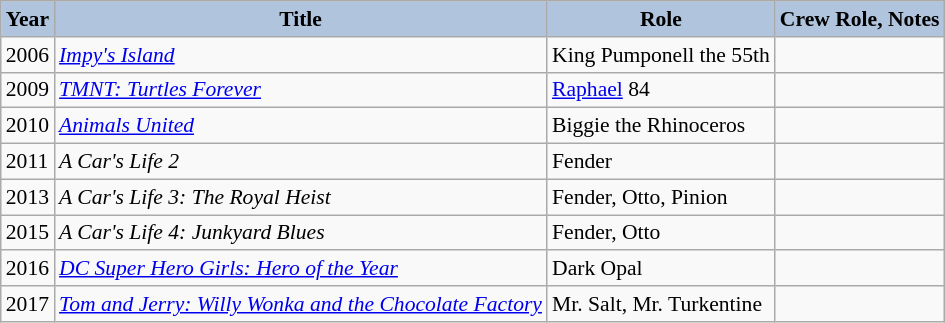<table class="wikitable sortable plainrowheaders" style="font-size: 90%;">
<tr>
<th style="background:#b0c4de;">Year</th>
<th style="background:#b0c4de;">Title</th>
<th style="background:#b0c4de;">Role</th>
<th style="background:#b0c4de;">Crew Role, Notes</th>
</tr>
<tr>
<td>2006</td>
<td><em><a href='#'>Impy's Island</a></em></td>
<td>King Pumponell the 55th</td>
<td></td>
</tr>
<tr>
<td>2009</td>
<td><em><a href='#'>TMNT: Turtles Forever</a></em></td>
<td><a href='#'>Raphael</a> 84</td>
<td></td>
</tr>
<tr>
<td>2010</td>
<td><em><a href='#'>Animals United</a></em></td>
<td>Biggie the Rhinoceros</td>
<td></td>
</tr>
<tr>
<td>2011</td>
<td><em>A Car's Life 2</em></td>
<td>Fender</td>
<td></td>
</tr>
<tr>
<td>2013</td>
<td><em>A Car's Life 3: The Royal Heist</em></td>
<td>Fender, Otto, Pinion</td>
<td></td>
</tr>
<tr>
<td>2015</td>
<td><em>A Car's Life 4: Junkyard Blues</em></td>
<td>Fender, Otto</td>
<td></td>
</tr>
<tr>
<td>2016</td>
<td><em><a href='#'>DC Super Hero Girls: Hero of the Year</a></em></td>
<td>Dark Opal</td>
<td></td>
</tr>
<tr>
<td>2017</td>
<td><em><a href='#'>Tom and Jerry: Willy Wonka and the Chocolate Factory</a></em></td>
<td>Mr. Salt, Mr. Turkentine</td>
<td></td>
</tr>
</table>
